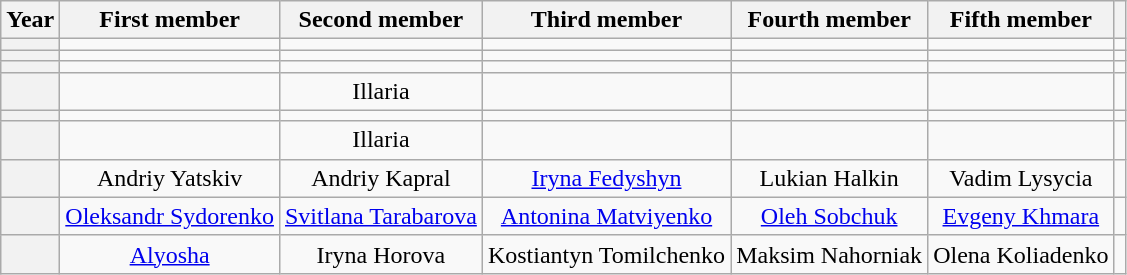<table class="wikitable plainrowheaders sortable" style="text-align:center">
<tr>
<th>Year</th>
<th>First member</th>
<th>Second member</th>
<th>Third member</th>
<th>Fourth member</th>
<th>Fifth member</th>
<th scope=col class="unsortable"></th>
</tr>
<tr>
<th scope="row"></th>
<td></td>
<td></td>
<td></td>
<td></td>
<td></td>
<td></td>
</tr>
<tr>
<th scope="row"></th>
<td></td>
<td></td>
<td></td>
<td></td>
<td></td>
<td></td>
</tr>
<tr>
<th scope="row"></th>
<td></td>
<td></td>
<td></td>
<td></td>
<td></td>
<td></td>
</tr>
<tr>
<th scope="row"></th>
<td></td>
<td>Illaria</td>
<td></td>
<td></td>
<td></td>
<td></td>
</tr>
<tr>
<th scope="row"></th>
<td></td>
<td></td>
<td></td>
<td></td>
<td></td>
<td></td>
</tr>
<tr>
<th scope="row"></th>
<td></td>
<td>Illaria</td>
<td></td>
<td></td>
<td></td>
<td></td>
</tr>
<tr>
<th scope="row"></th>
<td>Andriy Yatskiv</td>
<td>Andriy Kapral</td>
<td><a href='#'>Iryna Fedyshyn</a></td>
<td>Lukian Halkin</td>
<td>Vadim Lysycia</td>
<td></td>
</tr>
<tr>
<th scope="row"></th>
<td><a href='#'>Oleksandr Sydorenko</a></td>
<td><a href='#'>Svitlana Tarabarova</a></td>
<td><a href='#'>Antonina Matviyenko</a></td>
<td><a href='#'>Oleh Sobchuk</a></td>
<td><a href='#'>Evgeny Khmara</a></td>
<td></td>
</tr>
<tr>
<th scope="row"></th>
<td><a href='#'>Alyosha</a></td>
<td>Iryna Horova</td>
<td>Kostiantyn Tomilchenko</td>
<td>Maksim Nahorniak</td>
<td>Olena Koliadenko</td>
<td></td>
</tr>
</table>
